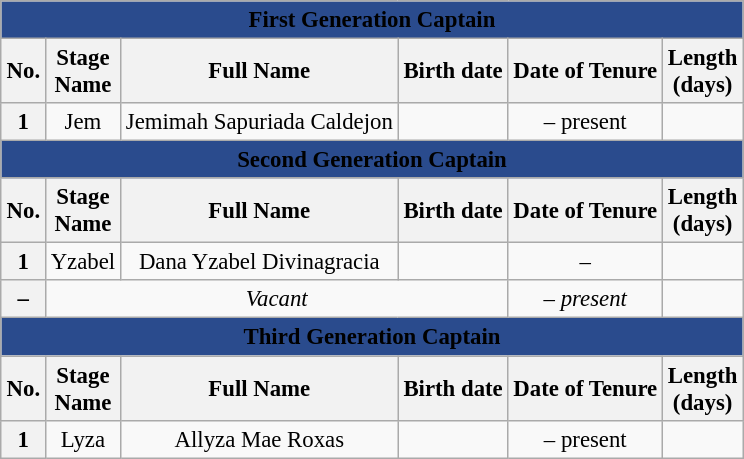<table class="wikitable collapsible collapsed" style="margin:1em auto; text-align:center; font-size:95%; white-space: nowrap;">
<tr>
<th colspan="6" style="background:#2A4B8D;"><span>First Generation Captain</span></th>
</tr>
<tr>
<th>No.</th>
<th>Stage<br>Name</th>
<th>Full Name</th>
<th>Birth date</th>
<th>Date of Tenure</th>
<th>Length<br>(days)</th>
</tr>
<tr>
<th>1</th>
<td>Jem</td>
<td>Jemimah Sapuriada Caldejon</td>
<td></td>
<td> – present</td>
<td></td>
</tr>
<tr>
<th colspan="6" style="background:#2A4B8D;"><span>Second Generation Captain</span></th>
</tr>
<tr>
<th>No.</th>
<th>Stage<br>Name</th>
<th>Full Name</th>
<th>Birth date</th>
<th>Date of Tenure</th>
<th>Length<br>(days)</th>
</tr>
<tr>
<th>1</th>
<td>Yzabel</td>
<td>Dana Yzabel Divinagracia</td>
<td></td>
<td> – </td>
<td></td>
</tr>
<tr>
<th>–</th>
<td colspan="3"><em>Vacant</em></td>
<td><em> – present</em></td>
<td><em></em></td>
</tr>
<tr>
<th colspan="6" style="background:#2A4B8D;"><span>Third Generation Captain</span></th>
</tr>
<tr>
<th>No.</th>
<th>Stage<br>Name</th>
<th>Full Name</th>
<th>Birth date</th>
<th>Date of Tenure</th>
<th>Length<br>(days)</th>
</tr>
<tr>
<th>1</th>
<td>Lyza</td>
<td>Allyza Mae Roxas</td>
<td></td>
<td> – present</td>
<td></td>
</tr>
</table>
